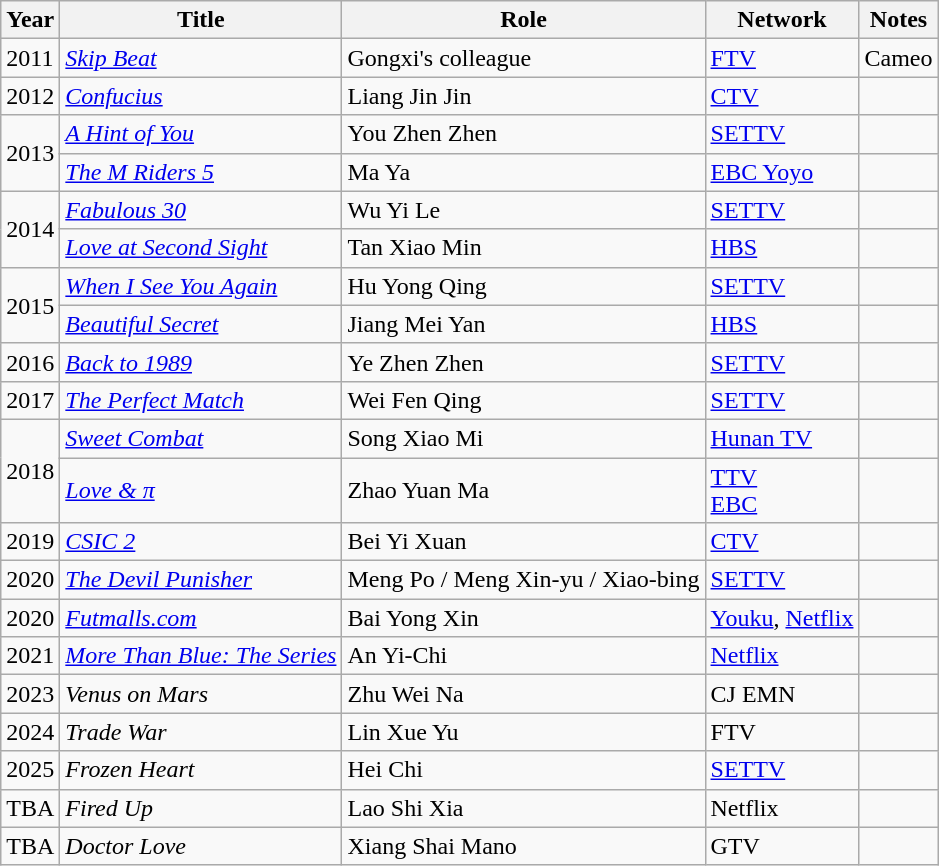<table class="wikitable sortable">
<tr>
<th>Year</th>
<th>Title</th>
<th>Role</th>
<th>Network</th>
<th class="unsortable">Notes</th>
</tr>
<tr>
<td>2011</td>
<td><em><a href='#'>Skip Beat</a></em></td>
<td>Gongxi's colleague</td>
<td><a href='#'>FTV</a></td>
<td>Cameo</td>
</tr>
<tr>
<td>2012</td>
<td><em><a href='#'>Confucius</a></em></td>
<td>Liang Jin Jin</td>
<td><a href='#'>CTV</a></td>
<td></td>
</tr>
<tr>
<td rowspan=2>2013</td>
<td><em><a href='#'>A Hint of You</a></em></td>
<td>You Zhen Zhen</td>
<td><a href='#'>SETTV</a></td>
<td></td>
</tr>
<tr>
<td><em><a href='#'>The M Riders 5</a></em></td>
<td>Ma Ya</td>
<td><a href='#'>EBC Yoyo</a></td>
<td></td>
</tr>
<tr>
<td rowspan=2>2014</td>
<td><em><a href='#'>Fabulous 30</a></em></td>
<td>Wu Yi Le</td>
<td><a href='#'>SETTV</a></td>
<td></td>
</tr>
<tr>
<td><em><a href='#'>Love at Second Sight</a></em></td>
<td>Tan Xiao Min</td>
<td><a href='#'>HBS</a></td>
<td></td>
</tr>
<tr>
<td rowspan=2>2015</td>
<td><em><a href='#'>When I See You Again</a></em></td>
<td>Hu Yong Qing</td>
<td><a href='#'>SETTV</a></td>
<td></td>
</tr>
<tr>
<td><em><a href='#'>Beautiful Secret</a></em></td>
<td>Jiang Mei Yan</td>
<td><a href='#'>HBS</a></td>
<td></td>
</tr>
<tr>
<td>2016</td>
<td><em><a href='#'>Back to 1989</a></em></td>
<td>Ye Zhen Zhen</td>
<td><a href='#'>SETTV</a></td>
<td></td>
</tr>
<tr>
<td>2017</td>
<td><em><a href='#'>The Perfect Match</a></em></td>
<td>Wei Fen Qing</td>
<td><a href='#'>SETTV</a></td>
<td></td>
</tr>
<tr>
<td rowspan=2>2018</td>
<td><em><a href='#'>Sweet Combat</a></em></td>
<td>Song Xiao Mi</td>
<td><a href='#'>Hunan TV</a></td>
<td></td>
</tr>
<tr>
<td><em><a href='#'>Love & π</a></em></td>
<td>Zhao Yuan Ma</td>
<td><a href='#'>TTV</a><br><a href='#'>EBC</a></td>
<td></td>
</tr>
<tr>
<td>2019</td>
<td><em><a href='#'>CSIC 2</a></em></td>
<td>Bei Yi Xuan</td>
<td><a href='#'>CTV</a></td>
<td></td>
</tr>
<tr>
<td>2020</td>
<td><em><a href='#'>The Devil Punisher</a></em></td>
<td>Meng Po / Meng Xin-yu / Xiao-bing</td>
<td><a href='#'>SETTV</a></td>
<td></td>
</tr>
<tr>
<td>2020</td>
<td><em><a href='#'>Futmalls.com</a></em></td>
<td>Bai Yong Xin</td>
<td><a href='#'>Youku</a>, <a href='#'>Netflix</a></td>
</tr>
<tr>
<td>2021</td>
<td><em><a href='#'>More Than Blue: The Series</a></em></td>
<td>An Yi-Chi</td>
<td><a href='#'>Netflix</a></td>
<td></td>
</tr>
<tr>
<td>2023</td>
<td><em>Venus on Mars</em></td>
<td>Zhu Wei Na</td>
<td>CJ EMN</td>
<td></td>
</tr>
<tr>
<td>2024</td>
<td><em>Trade War</em></td>
<td>Lin Xue Yu</td>
<td>FTV</td>
<td></td>
</tr>
<tr>
<td>2025</td>
<td><em>Frozen Heart</em></td>
<td>Hei Chi</td>
<td><a href='#'>SETTV</a></td>
<td></td>
</tr>
<tr>
<td>TBA</td>
<td><em>Fired Up</em></td>
<td>Lao Shi Xia</td>
<td>Netflix</td>
<td></td>
</tr>
<tr>
<td>TBA</td>
<td><em>Doctor Love</em></td>
<td>Xiang Shai Mano</td>
<td>GTV</td>
<td></td>
</tr>
</table>
